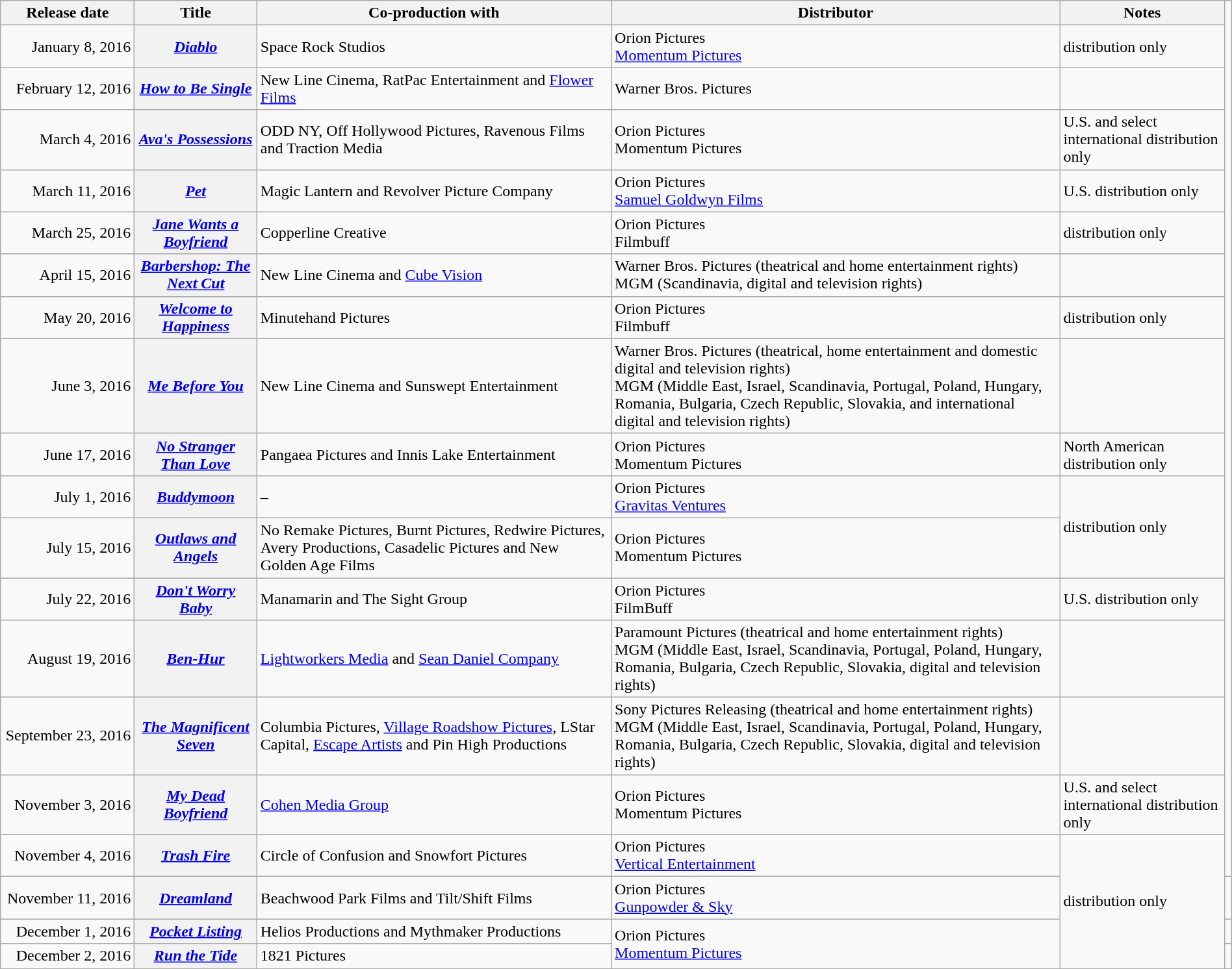<table class="wikitable sortable" style="width:100%;">
<tr>
<th scope="col" style="width:130px;">Release date</th>
<th>Title</th>
<th>Co-production with</th>
<th>Distributor</th>
<th>Notes</th>
</tr>
<tr>
<td style="text-align:right;">January 8, 2016</td>
<th scope="row"><em><a href='#'>Diablo</a></em></th>
<td>Space Rock Studios</td>
<td>Orion Pictures <br> <a href='#'>Momentum Pictures</a></td>
<td>distribution only</td>
</tr>
<tr>
<td style="text-align:right;">February 12, 2016</td>
<th scope="row"><em><a href='#'>How to Be Single</a></em></th>
<td>New Line Cinema, RatPac Entertainment and <a href='#'>Flower Films</a></td>
<td>Warner Bros. Pictures</td>
<td></td>
</tr>
<tr>
<td style="text-align:right;">March 4, 2016</td>
<th scope="row"><em><a href='#'>Ava's Possessions</a></em></th>
<td>ODD NY, Off Hollywood Pictures, Ravenous Films and Traction Media</td>
<td>Orion Pictures <br> Momentum Pictures</td>
<td>U.S. and select international distribution only</td>
</tr>
<tr>
<td style="text-align:right;">March 11, 2016</td>
<th scope="row"><em><a href='#'>Pet</a></em></th>
<td>Magic Lantern and Revolver Picture Company</td>
<td>Orion Pictures <br> <a href='#'>Samuel Goldwyn Films</a></td>
<td>U.S. distribution only</td>
</tr>
<tr>
<td style="text-align:right;">March 25, 2016</td>
<th scope="row"><em><a href='#'>Jane Wants a Boyfriend</a></em></th>
<td>Copperline Creative</td>
<td>Orion Pictures <br> Filmbuff</td>
<td>distribution only</td>
</tr>
<tr>
<td style="text-align:right;">April 15, 2016</td>
<th scope="row"><em><a href='#'>Barbershop: The Next Cut</a></em></th>
<td>New Line Cinema and <a href='#'>Cube Vision</a></td>
<td>Warner Bros. Pictures (theatrical and home entertainment rights) <br> MGM (Scandinavia, digital and television rights)</td>
<td></td>
</tr>
<tr>
<td style="text-align:right;">May 20, 2016</td>
<th scope="row"><em><a href='#'>Welcome to Happiness</a></em></th>
<td>Minutehand Pictures</td>
<td>Orion Pictures <br> Filmbuff</td>
<td>distribution only</td>
</tr>
<tr>
<td style="text-align:right;">June 3, 2016</td>
<th scope="row"><em><a href='#'>Me Before You</a></em></th>
<td>New Line Cinema and Sunswept Entertainment</td>
<td>Warner Bros. Pictures (theatrical, home entertainment and domestic digital and television rights) <br> MGM (Middle East, Israel, Scandinavia, Portugal, Poland, Hungary, Romania, Bulgaria, Czech Republic, Slovakia, and international digital and television rights)</td>
<td></td>
</tr>
<tr>
<td style="text-align:right;">June 17, 2016</td>
<th scope="row"><em><a href='#'>No Stranger Than Love</a></em></th>
<td>Pangaea Pictures and Innis Lake Entertainment</td>
<td>Orion Pictures <br> Momentum Pictures</td>
<td>North American distribution only</td>
</tr>
<tr>
<td style="text-align:right;">July 1, 2016</td>
<th scope="row"><em><a href='#'>Buddymoon</a></em></th>
<td>–</td>
<td>Orion Pictures <br> <a href='#'>Gravitas Ventures</a></td>
<td rowspan="2">distribution only</td>
</tr>
<tr>
<td style="text-align:right;">July 15, 2016</td>
<th scope="row"><em><a href='#'>Outlaws and Angels</a></em></th>
<td>No Remake Pictures, Burnt Pictures, Redwire Pictures, Avery Productions, Casadelic Pictures and New Golden Age Films</td>
<td>Orion Pictures <br> Momentum Pictures</td>
</tr>
<tr>
<td style="text-align:right;">July 22, 2016</td>
<th scope="row"><em><a href='#'>Don't Worry Baby</a></em></th>
<td>Manamarin and The Sight Group</td>
<td>Orion Pictures <br> FilmBuff</td>
<td>U.S. distribution only</td>
</tr>
<tr>
<td style="text-align:right;">August 19, 2016</td>
<th scope="row"><em><a href='#'>Ben-Hur</a></em></th>
<td><a href='#'>Lightworkers Media</a> and <a href='#'>Sean Daniel Company</a></td>
<td>Paramount Pictures (theatrical and home entertainment rights) <br> MGM (Middle East, Israel, Scandinavia, Portugal, Poland, Hungary, Romania, Bulgaria, Czech Republic, Slovakia, digital and television rights)</td>
<td></td>
</tr>
<tr>
<td style="text-align:right;">September 23, 2016</td>
<th scope="row"><em><a href='#'>The Magnificent Seven</a></em></th>
<td>Columbia Pictures, <a href='#'>Village Roadshow Pictures</a>, LStar Capital, <a href='#'>Escape Artists</a> and Pin High Productions</td>
<td>Sony Pictures Releasing (theatrical and home entertainment rights) <br> MGM (Middle East, Israel, Scandinavia, Portugal, Poland, Hungary, Romania, Bulgaria, Czech Republic, Slovakia, digital and television rights)</td>
<td></td>
</tr>
<tr>
<td style="text-align:right;">November 3, 2016</td>
<th scope="row"><em><a href='#'>My Dead Boyfriend</a></em></th>
<td><a href='#'>Cohen Media Group</a></td>
<td>Orion Pictures <br> Momentum Pictures</td>
<td>U.S. and select international distribution only</td>
</tr>
<tr>
<td style="text-align:right;">November 4, 2016</td>
<th scope="row"><em><a href='#'>Trash Fire</a></em></th>
<td>Circle of Confusion and Snowfort Pictures</td>
<td>Orion Pictures <br> <a href='#'>Vertical Entertainment</a></td>
<td rowspan="4">distribution only</td>
</tr>
<tr>
<td style="text-align:right;">November 11, 2016</td>
<th scope="row"><em><a href='#'>Dreamland</a></em></th>
<td>Beachwood Park Films and Tilt/Shift Films</td>
<td>Orion Pictures <br> <a href='#'>Gunpowder & Sky</a></td>
<td></td>
</tr>
<tr>
<td style="text-align:right;">December 1, 2016</td>
<th scope="row"><em><a href='#'>Pocket Listing</a></em></th>
<td>Helios Productions and Mythmaker Productions</td>
<td rowspan="2">Orion Pictures <br> <a href='#'>Momentum Pictures</a></td>
<td></td>
</tr>
<tr>
<td style="text-align:right;">December 2, 2016</td>
<th scope="row"><em><a href='#'>Run the Tide</a></em></th>
<td>1821 Pictures</td>
<td></td>
</tr>
<tr>
</tr>
</table>
